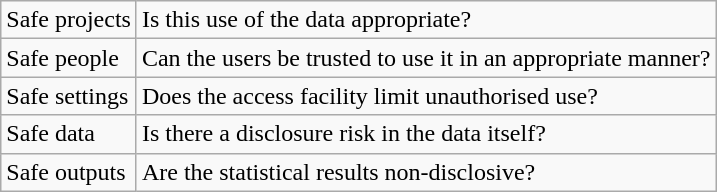<table class="wikitable">
<tr>
<td>Safe projects</td>
<td>Is this use of the data appropriate?</td>
</tr>
<tr>
<td>Safe people</td>
<td>Can the users be trusted to use it in an appropriate manner?</td>
</tr>
<tr>
<td>Safe settings</td>
<td>Does the access facility limit unauthorised use?</td>
</tr>
<tr>
<td>Safe data</td>
<td>Is there a disclosure risk in the data itself?</td>
</tr>
<tr>
<td>Safe outputs</td>
<td>Are the statistical results non-disclosive?</td>
</tr>
</table>
